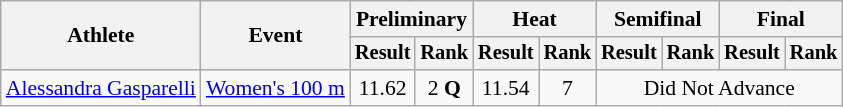<table class="wikitable" style="font-size:90%">
<tr>
<th rowspan="2">Athlete</th>
<th rowspan="2">Event</th>
<th colspan="2">Preliminary</th>
<th colspan="2">Heat</th>
<th colspan="2">Semifinal</th>
<th colspan="2">Final</th>
</tr>
<tr style="font-size:95%">
<th>Result</th>
<th>Rank</th>
<th>Result</th>
<th>Rank</th>
<th>Result</th>
<th>Rank</th>
<th>Result</th>
<th>Rank</th>
</tr>
<tr align=center>
<td align=left><a href='#'>Alessandra Gasparelli</a></td>
<td align=left><a href='#'>Women's 100 m</a></td>
<td>11.62</td>
<td>2 <strong>Q</strong></td>
<td>11.54 <strong></strong></td>
<td>7</td>
<td colspan=4>Did Not Advance</td>
</tr>
</table>
